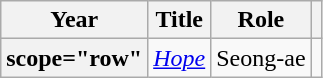<table class="wikitable plainrowheaders">
<tr>
<th scope="col">Year</th>
<th scope="col">Title</th>
<th scope="col">Role</th>
<th scope="col" class="unsortable"></th>
</tr>
<tr>
<th>scope="row" </th>
<td><em><a href='#'>Hope</a></em></td>
<td>Seong-ae</td>
<td style="text-align:center"></td>
</tr>
</table>
